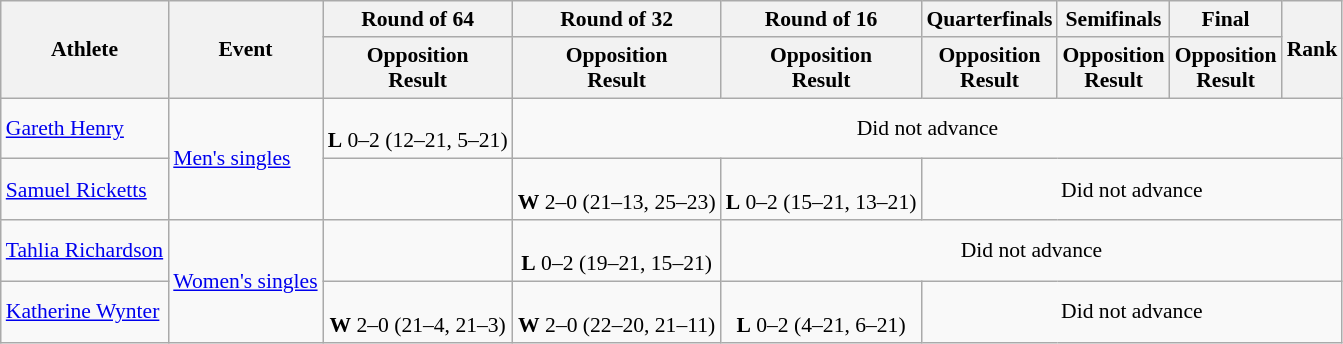<table class="wikitable" style="font-size:90%">
<tr>
<th rowspan="2">Athlete</th>
<th rowspan="2">Event</th>
<th>Round of 64</th>
<th>Round of 32</th>
<th>Round of 16</th>
<th>Quarterfinals</th>
<th>Semifinals</th>
<th>Final</th>
<th rowspan="2">Rank</th>
</tr>
<tr>
<th>Opposition<br>Result</th>
<th>Opposition<br>Result</th>
<th>Opposition<br>Result</th>
<th>Opposition<br>Result</th>
<th>Opposition<br>Result</th>
<th>Opposition<br>Result</th>
</tr>
<tr align=center>
<td align=left><a href='#'>Gareth Henry</a></td>
<td align=left rowspan=2><a href='#'>Men's singles</a></td>
<td><br><strong>L</strong> 0–2 (12–21, 5–21)</td>
<td colspan=6>Did not advance</td>
</tr>
<tr align=center>
<td align=left><a href='#'>Samuel Ricketts</a></td>
<td></td>
<td><br><strong>W</strong> 2–0 (21–13, 25–23)</td>
<td><br><strong>L</strong> 0–2 (15–21, 13–21)</td>
<td colspan=4>Did not advance</td>
</tr>
<tr align=center>
<td align=left><a href='#'>Tahlia Richardson</a></td>
<td align=left rowspan=2><a href='#'>Women's singles</a></td>
<td></td>
<td><br><strong>L</strong> 0–2 (19–21, 15–21)</td>
<td colspan=5>Did not advance</td>
</tr>
<tr align=center>
<td align=left><a href='#'>Katherine Wynter</a></td>
<td><br><strong>W</strong> 2–0 (21–4, 21–3)</td>
<td><br><strong>W</strong> 2–0 (22–20, 21–11)</td>
<td><br><strong>L</strong> 0–2 (4–21, 6–21)</td>
<td colspan=4>Did not advance</td>
</tr>
</table>
